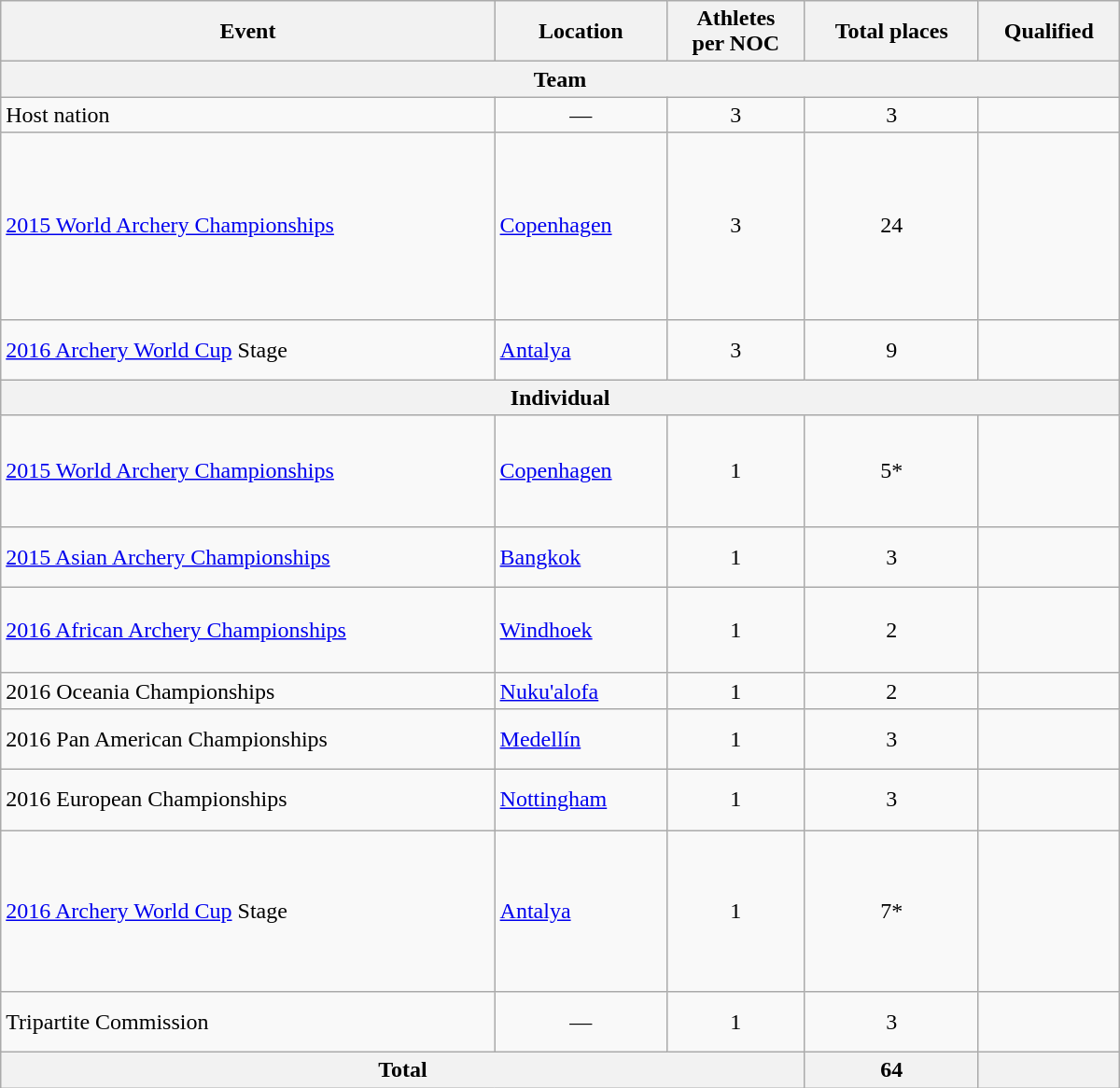<table class="wikitable" width=800>
<tr>
<th>Event</th>
<th>Location</th>
<th>Athletes<br> per NOC</th>
<th>Total places</th>
<th>Qualified</th>
</tr>
<tr>
<th colspan=5>Team</th>
</tr>
<tr>
<td>Host nation</td>
<td align=center>—</td>
<td align="center">3</td>
<td align="center">3</td>
<td></td>
</tr>
<tr>
<td><a href='#'>2015 World Archery Championships</a></td>
<td> <a href='#'>Copenhagen</a></td>
<td align="center">3</td>
<td align="center">24</td>
<td><br><br><br><br><br><br><br></td>
</tr>
<tr>
<td><a href='#'>2016 Archery World Cup</a> Stage</td>
<td> <a href='#'>Antalya</a></td>
<td align="center">3</td>
<td align="center">9</td>
<td><br><br></td>
</tr>
<tr>
<th colspan=5>Individual</th>
</tr>
<tr>
<td><a href='#'>2015 World Archery Championships</a></td>
<td> <a href='#'>Copenhagen</a></td>
<td align="center">1</td>
<td align="center">5*</td>
<td><br><br><br><br></td>
</tr>
<tr>
<td><a href='#'>2015 Asian Archery Championships</a></td>
<td> <a href='#'>Bangkok</a></td>
<td align="center">1</td>
<td align="center">3</td>
<td><br><br></td>
</tr>
<tr>
<td><a href='#'>2016 African Archery Championships</a></td>
<td> <a href='#'>Windhoek</a></td>
<td align="center">1</td>
<td align="center">2</td>
<td><s></s><br><br><br></td>
</tr>
<tr>
<td>2016 Oceania Championships</td>
<td> <a href='#'>Nuku'alofa</a></td>
<td align="center">1</td>
<td align="center">2</td>
<td><br></td>
</tr>
<tr>
<td>2016 Pan American Championships</td>
<td> <a href='#'>Medellín</a></td>
<td align="center">1</td>
<td align="center">3</td>
<td><br><br></td>
</tr>
<tr>
<td>2016 European Championships</td>
<td> <a href='#'>Nottingham</a></td>
<td align="center">1</td>
<td align="center">3</td>
<td><br><br></td>
</tr>
<tr>
<td><a href='#'>2016 Archery World Cup</a> Stage</td>
<td> <a href='#'>Antalya</a></td>
<td align="center">1</td>
<td align="center">7*</td>
<td><br><br><br><br><br><br></td>
</tr>
<tr>
<td>Tripartite Commission</td>
<td align=center>—</td>
<td align="center">1</td>
<td align="center">3</td>
<td><br><br></td>
</tr>
<tr>
<th colspan=3>Total</th>
<th>64</th>
<th></th>
</tr>
</table>
